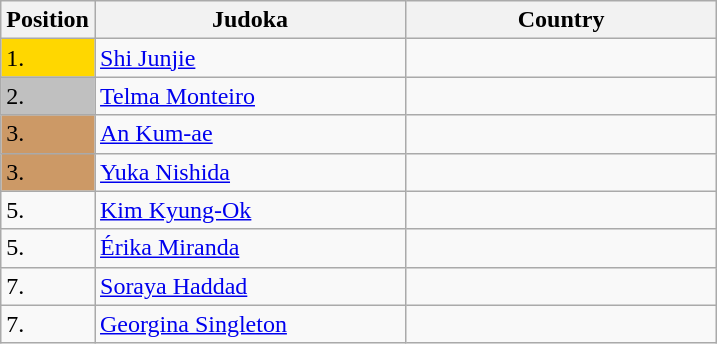<table class="wikitable">
<tr>
<th width="10">Position</th>
<th width="200">Judoka</th>
<th width="200">Country</th>
</tr>
<tr>
<td bgcolor="gold">1.</td>
<td><a href='#'>Shi Junjie</a></td>
<td></td>
</tr>
<tr>
<td bgcolor="silver">2.</td>
<td><a href='#'>Telma Monteiro</a></td>
<td></td>
</tr>
<tr>
<td bgcolor="#CC9966">3.</td>
<td><a href='#'>An Kum-ae</a></td>
<td></td>
</tr>
<tr>
<td bgcolor="#CC9966">3.</td>
<td><a href='#'>Yuka Nishida</a></td>
<td></td>
</tr>
<tr>
<td>5.</td>
<td><a href='#'>Kim Kyung-Ok</a></td>
<td></td>
</tr>
<tr>
<td>5.</td>
<td><a href='#'>Érika Miranda</a></td>
<td></td>
</tr>
<tr>
<td>7.</td>
<td><a href='#'>Soraya Haddad</a></td>
<td></td>
</tr>
<tr>
<td>7.</td>
<td><a href='#'>Georgina Singleton</a></td>
<td></td>
</tr>
</table>
